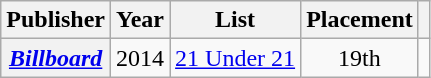<table class="wikitable plainrowheaders sortable" style="margin-right: 0;">
<tr>
<th scope="col">Publisher</th>
<th scope="col">Year</th>
<th scope="col">List</th>
<th scope="col">Placement</th>
<th scope="col" class="unsortable"></th>
</tr>
<tr>
<th scope="row"><em><a href='#'>Billboard</a></em></th>
<td>2014</td>
<td><a href='#'>21 Under 21</a></td>
<td style="text-align:center;">19th</td>
<td style="text-align:center;"></td>
</tr>
</table>
